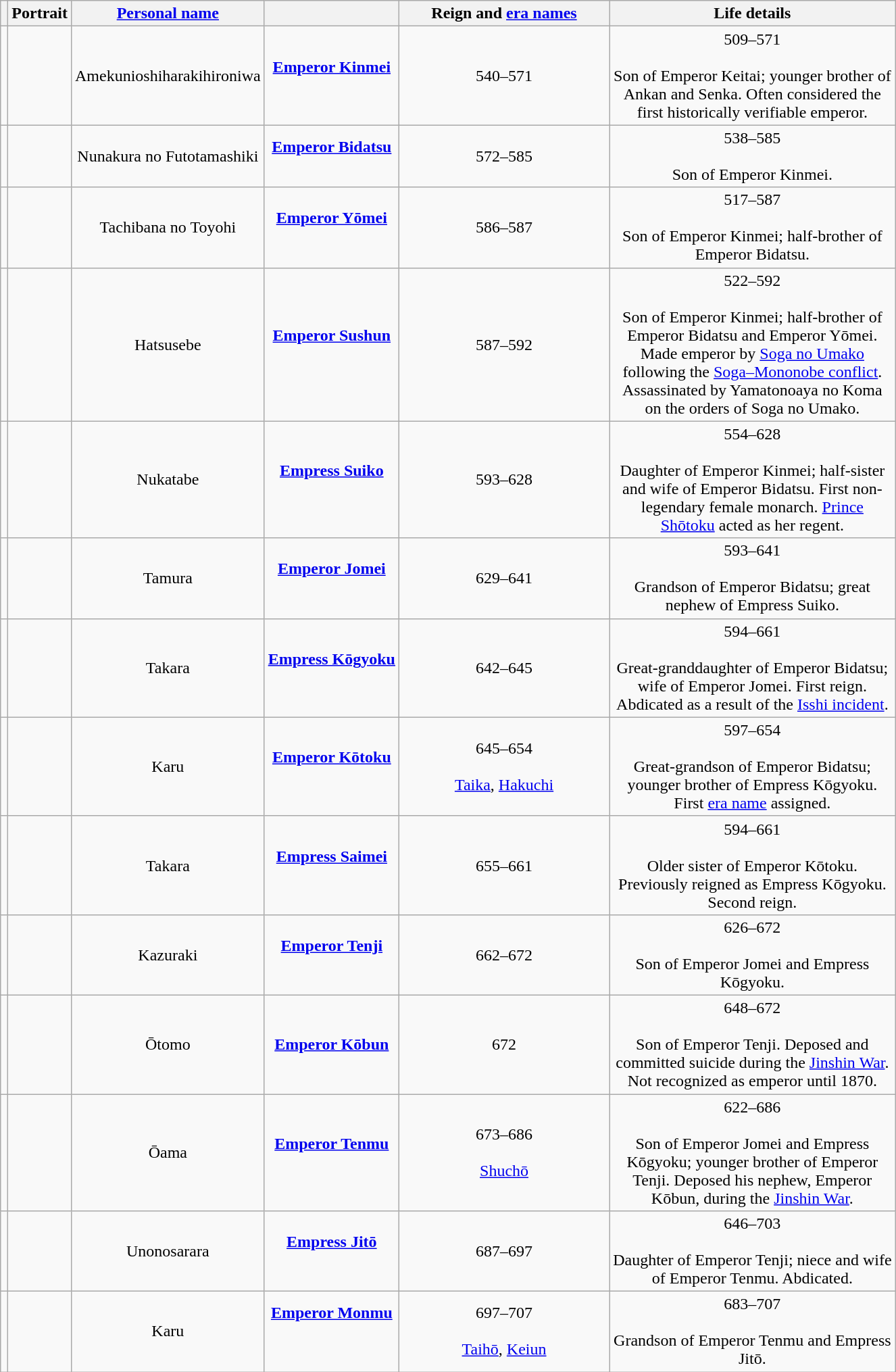<table class="wikitable mw-collapsible" style="text-align:center">
<tr>
<th scope="col"></th>
<th class="unsortable">Portrait</th>
<th scope="col"><a href='#'>Personal name</a></th>
<th scope="col"></th>
<th scope="col" width="200px" class="unsortable">Reign and <a href='#'>era names</a></th>
<th scope="col" width="275px" class="unsortable">Life details</th>
</tr>
<tr>
<td></td>
<td></td>
<td>Amekunioshiharakihironiwa<br></td>
<td><strong><a href='#'>Emperor Kinmei</a></strong><br><br></td>
<td>540–571<br></td>
<td>509–571<br><br>Son of Emperor Keitai; younger brother of Ankan and Senka. Often considered the first historically verifiable emperor.<strong></strong></td>
</tr>
<tr>
<td></td>
<td></td>
<td>Nunakura no Futotamashiki<br></td>
<td><strong><a href='#'>Emperor Bidatsu</a></strong><br><br></td>
<td>572–585<br></td>
<td>538–585<br><br>Son of Emperor Kinmei.<strong></strong></td>
</tr>
<tr>
<td></td>
<td></td>
<td>Tachibana no Toyohi<br></td>
<td><strong><a href='#'>Emperor Yōmei</a></strong><br><br></td>
<td>586–587<br></td>
<td>517–587<br><br>Son of Emperor Kinmei; half-brother of Emperor Bidatsu.<strong></strong></td>
</tr>
<tr>
<td></td>
<td></td>
<td>Hatsusebe<br></td>
<td><strong><a href='#'>Emperor Sushun</a></strong><br><br></td>
<td>587–592<br></td>
<td>522–592<br><br>Son of Emperor Kinmei; half-brother of Emperor Bidatsu and Emperor Yōmei. Made emperor by <a href='#'>Soga no Umako</a> following the <a href='#'>Soga–Mononobe conflict</a>. Assassinated by Yamatonoaya no Koma on the orders of Soga no Umako.<strong></strong></td>
</tr>
<tr>
<td></td>
<td></td>
<td>Nukatabe<br></td>
<td><strong><a href='#'>Empress Suiko</a></strong><br><br></td>
<td>593–628<br></td>
<td>554–628<br><br>Daughter of Emperor Kinmei; half-sister and wife of Emperor Bidatsu. First non-legendary female monarch. <a href='#'>Prince Shōtoku</a> acted as her regent.<strong></strong></td>
</tr>
<tr>
<td></td>
<td></td>
<td>Tamura<br></td>
<td><strong><a href='#'>Emperor Jomei</a></strong><br><br></td>
<td>629–641<br></td>
<td>593–641<br><br>Grandson of Emperor Bidatsu; great nephew of Empress Suiko.<strong></strong></td>
</tr>
<tr>
<td></td>
<td></td>
<td>Takara<br></td>
<td><strong><a href='#'>Empress Kōgyoku</a></strong><br><br></td>
<td>642–645<br></td>
<td>594–661<br><br>Great-granddaughter of Emperor Bidatsu; wife of Emperor Jomei. First reign. Abdicated as a result of the <a href='#'>Isshi incident</a>.<strong></strong></td>
</tr>
<tr>
<td></td>
<td></td>
<td>Karu<br></td>
<td><strong><a href='#'>Emperor Kōtoku</a></strong><br><br></td>
<td>645–654<br><br><a href='#'>Taika</a>, <a href='#'>Hakuchi</a></td>
<td>597–654<br><br>Great-grandson of Emperor Bidatsu; younger brother of Empress Kōgyoku. First <a href='#'>era name</a> assigned.<strong></strong></td>
</tr>
<tr>
<td></td>
<td></td>
<td>Takara<br></td>
<td><a href='#'><strong>Empress Saimei</strong></a><br><br></td>
<td>655–661<br></td>
<td>594–661<br><br>Older sister of Emperor Kōtoku. Previously reigned as Empress Kōgyoku. Second reign.</td>
</tr>
<tr>
<td></td>
<td></td>
<td>Kazuraki<br></td>
<td><strong><a href='#'>Emperor Tenji</a></strong><br><br></td>
<td>662–672<br></td>
<td>626–672<br><br>Son of Emperor Jomei and Empress Kōgyoku.<strong></strong></td>
</tr>
<tr>
<td></td>
<td></td>
<td>Ōtomo<br></td>
<td><strong><a href='#'>Emperor Kōbun</a></strong><br></td>
<td>672<br></td>
<td>648–672<br><br>Son of Emperor Tenji. Deposed and committed suicide during the <a href='#'>Jinshin War</a>. Not recognized as emperor until 1870.<strong></strong></td>
</tr>
<tr>
<td></td>
<td></td>
<td>Ōama<br></td>
<td><strong><a href='#'>Emperor Tenmu</a></strong><br><br></td>
<td>673–686<br><br><a href='#'>Shuchō</a></td>
<td>622–686<br><br>Son of Emperor Jomei and Empress Kōgyoku; younger brother of Emperor Tenji. Deposed his nephew, Emperor Kōbun, during the <a href='#'>Jinshin War</a>.<strong></strong></td>
</tr>
<tr>
<td></td>
<td></td>
<td>Unonosarara<br></td>
<td><strong><a href='#'>Empress Jitō</a></strong><br><br></td>
<td>687–697<br></td>
<td>646–703<br><br>Daughter of Emperor Tenji; niece and wife of Emperor Tenmu. Abdicated.<strong></strong></td>
</tr>
<tr>
<td></td>
<td></td>
<td>Karu<br></td>
<td><strong><a href='#'>Emperor Monmu</a></strong><br><br><br></td>
<td>697–707<br><br><a href='#'>Taihō</a>, <a href='#'>Keiun</a></td>
<td>683–707<br><br>Grandson of Emperor Tenmu and Empress Jitō.<strong></strong></td>
</tr>
</table>
